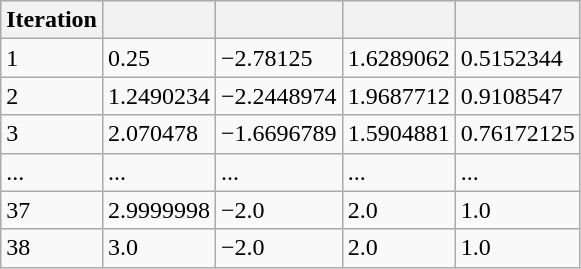<table class="wikitable" border="1">
<tr>
<th>Iteration</th>
<th></th>
<th></th>
<th></th>
<th></th>
</tr>
<tr>
<td>1</td>
<td>0.25</td>
<td>−2.78125</td>
<td>1.6289062</td>
<td>0.5152344</td>
</tr>
<tr>
<td>2</td>
<td>1.2490234</td>
<td>−2.2448974</td>
<td>1.9687712</td>
<td>0.9108547</td>
</tr>
<tr>
<td>3</td>
<td>2.070478</td>
<td>−1.6696789</td>
<td>1.5904881</td>
<td>0.76172125</td>
</tr>
<tr>
<td>...</td>
<td>...</td>
<td>...</td>
<td>...</td>
<td>...</td>
</tr>
<tr>
<td>37</td>
<td>2.9999998</td>
<td>−2.0</td>
<td>2.0</td>
<td>1.0</td>
</tr>
<tr>
<td>38</td>
<td>3.0</td>
<td>−2.0</td>
<td>2.0</td>
<td>1.0</td>
</tr>
</table>
